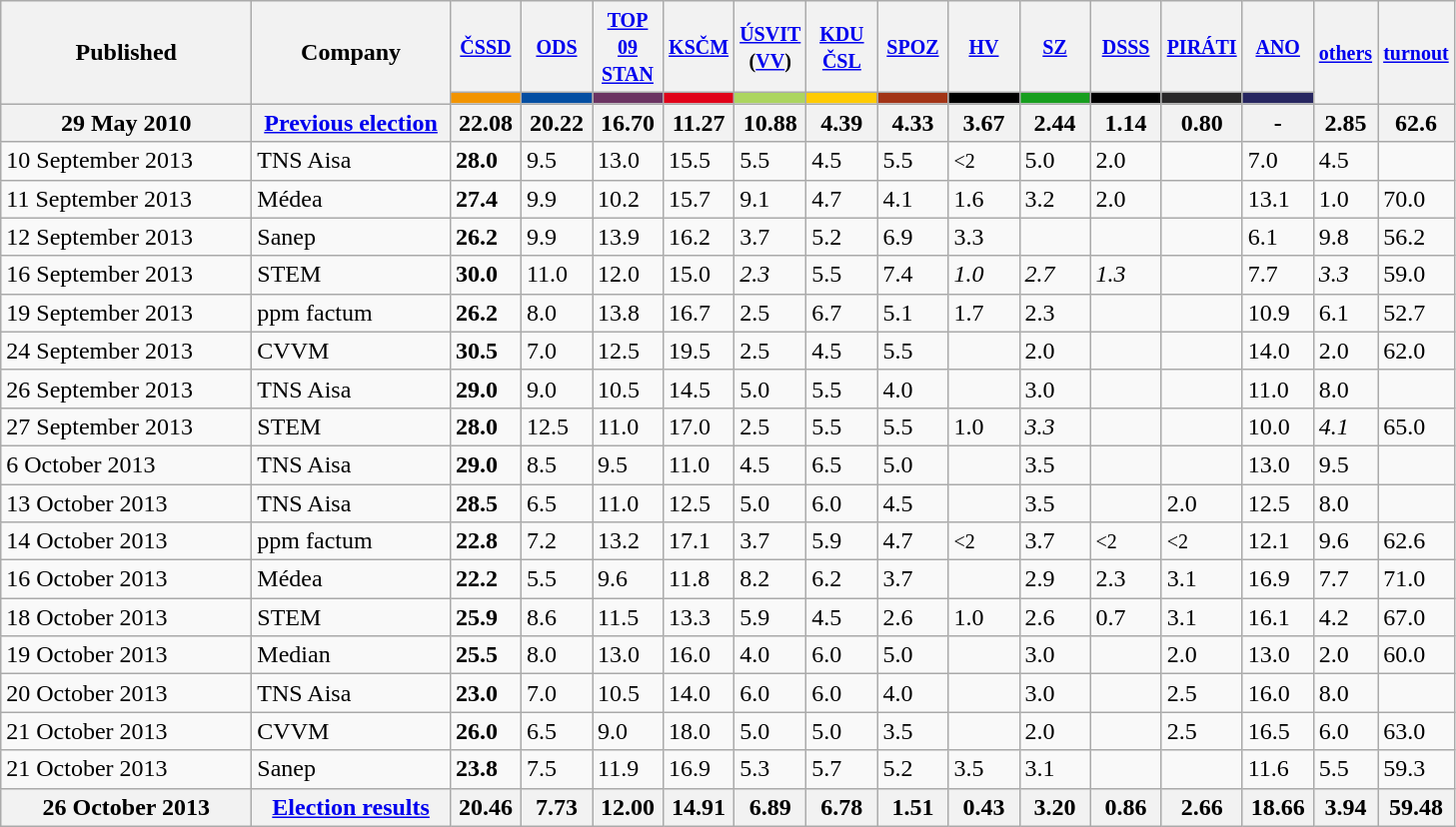<table class="wikitable" style="text-align:left">
<tr>
<th style="width:160px" rowspan="2">Published</th>
<th style="width:125px" rowspan="2">Company</th>
<th style="width:40px"><a href='#'><small>ČSSD</small></a></th>
<th style="width:40px"><a href='#'><small>ODS</small></a></th>
<th style="width:40px"><a href='#'><small>TOP 09</small><br><small>STAN</small></a></th>
<th style="width:40px"><a href='#'><small>KSČM</small></a></th>
<th style="width:40px"><a href='#'><small>ÚSVIT</small></a><br><small>(<a href='#'>VV</a>)</small></th>
<th style="width:30px"><a href='#'><small>KDU<br>ČSL</small></a></th>
<th style="width:30px"><a href='#'><small>SPOZ</small></a></th>
<th style="width:30px"><small><a href='#'>HV</a></small></th>
<th style="width:30px"><a href='#'><small>SZ</small></a></th>
<th style="width:30px"><a href='#'><small>DSSS</small></a></th>
<th style="width:30px"><a href='#'><small>PIRÁTI</small></a></th>
<th style="width:30px"><a href='#'><small>ANO</small></a></th>
<th rowspan="2"><a href='#'><small>others</small></a></th>
<th rowspan="2"><a href='#'><small>turnout</small></a></th>
</tr>
<tr>
<th style="background:#F29400; width:40px;"></th>
<th style="background:#034EA2; width:40px;"></th>
<th style="background:#6b3362; width:40px;"></th>
<th style="background:#E00219; width:40px;"></th>
<th style="background:#ACD55F; width:40px;"></th>
<th style="background:#FFCB03; width:40px;"></th>
<th style="background:#A23416; width:40px;"></th>
<th style="background:#000000; width:40px;"></th>
<th style="background:#179E1E; width:40px;"></th>
<th style="background:#000000; width:40px;"></th>
<th style="background:#292829; width:40px;"></th>
<th style="background:#272660; width:40px;"></th>
</tr>
<tr>
<th>29 May 2010</th>
<th><a href='#'>Previous election</a></th>
<th><strong>22.08</strong></th>
<th>20.22</th>
<th>16.70</th>
<th>11.27</th>
<th>10.88</th>
<th>4.39</th>
<th>4.33</th>
<th>3.67</th>
<th>2.44</th>
<th>1.14</th>
<th>0.80</th>
<th>-</th>
<th>2.85</th>
<th>62.6</th>
</tr>
<tr>
<td>10 September 2013</td>
<td>TNS Aisa</td>
<td><strong>28.0</strong></td>
<td>9.5</td>
<td>13.0</td>
<td>15.5</td>
<td>5.5</td>
<td>4.5</td>
<td>5.5</td>
<td><small><2</small></td>
<td>5.0</td>
<td>2.0</td>
<td></td>
<td>7.0</td>
<td>4.5</td>
<td></td>
</tr>
<tr>
<td>11 September 2013</td>
<td>Médea</td>
<td><strong>27.4</strong></td>
<td>9.9</td>
<td>10.2</td>
<td>15.7</td>
<td><span>9.1</span></td>
<td>4.7</td>
<td>4.1</td>
<td>1.6</td>
<td>3.2</td>
<td>2.0</td>
<td></td>
<td><span>13.1</span></td>
<td><span>1.0</span></td>
<td><span>70.0</span></td>
</tr>
<tr>
<td>12 September 2013</td>
<td>Sanep</td>
<td><strong>26.2</strong></td>
<td>9.9</td>
<td>13.9</td>
<td>16.2</td>
<td>3.7</td>
<td>5.2</td>
<td>6.9</td>
<td>3.3</td>
<td></td>
<td></td>
<td></td>
<td>6.1</td>
<td>9.8</td>
<td>56.2</td>
</tr>
<tr>
<td>16 September 2013</td>
<td>STEM</td>
<td><strong>30.0</strong></td>
<td>11.0</td>
<td>12.0</td>
<td>15.0</td>
<td><em>2.3</em></td>
<td>5.5</td>
<td>7.4</td>
<td><em>1.0</em></td>
<td><em>2.7</em></td>
<td><em>1.3</em></td>
<td></td>
<td>7.7</td>
<td><em>3.3</em></td>
<td>59.0</td>
</tr>
<tr>
<td>19 September 2013</td>
<td>ppm factum</td>
<td><strong>26.2</strong></td>
<td>8.0</td>
<td>13.8</td>
<td>16.7</td>
<td>2.5</td>
<td>6.7</td>
<td>5.1</td>
<td>1.7</td>
<td>2.3</td>
<td></td>
<td></td>
<td>10.9</td>
<td>6.1</td>
<td>52.7</td>
</tr>
<tr>
<td>24 September 2013</td>
<td>CVVM</td>
<td><strong>30.5</strong></td>
<td>7.0</td>
<td>12.5</td>
<td>19.5</td>
<td>2.5</td>
<td>4.5</td>
<td>5.5</td>
<td></td>
<td>2.0</td>
<td></td>
<td></td>
<td>14.0</td>
<td>2.0</td>
<td>62.0</td>
</tr>
<tr>
<td>26 September 2013</td>
<td>TNS Aisa</td>
<td><strong>29.0</strong></td>
<td>9.0</td>
<td>10.5</td>
<td>14.5</td>
<td>5.0</td>
<td>5.5</td>
<td>4.0</td>
<td></td>
<td>3.0</td>
<td></td>
<td></td>
<td>11.0</td>
<td>8.0</td>
<td></td>
</tr>
<tr>
<td>27 September 2013</td>
<td>STEM</td>
<td><strong>28.0</strong></td>
<td>12.5</td>
<td>11.0</td>
<td>17.0</td>
<td>2.5</td>
<td>5.5</td>
<td>5.5</td>
<td>1.0</td>
<td><em>3.3</em></td>
<td></td>
<td></td>
<td>10.0</td>
<td><em>4.1</em></td>
<td>65.0</td>
</tr>
<tr>
<td>6 October 2013</td>
<td>TNS Aisa</td>
<td><strong>29.0</strong></td>
<td>8.5</td>
<td>9.5</td>
<td>11.0</td>
<td>4.5</td>
<td>6.5</td>
<td>5.0</td>
<td></td>
<td>3.5</td>
<td></td>
<td></td>
<td>13.0</td>
<td>9.5</td>
<td></td>
</tr>
<tr>
<td>13 October 2013</td>
<td>TNS Aisa</td>
<td><strong>28.5</strong></td>
<td>6.5</td>
<td>11.0</td>
<td>12.5</td>
<td>5.0</td>
<td>6.0</td>
<td>4.5</td>
<td></td>
<td>3.5</td>
<td></td>
<td>2.0</td>
<td>12.5</td>
<td>8.0</td>
<td></td>
</tr>
<tr>
<td>14 October 2013</td>
<td>ppm factum</td>
<td><strong>22.8</strong></td>
<td>7.2</td>
<td>13.2</td>
<td>17.1</td>
<td>3.7</td>
<td>5.9</td>
<td>4.7</td>
<td><small><2</small></td>
<td>3.7</td>
<td><small><2</small></td>
<td><small><2</small></td>
<td>12.1</td>
<td>9.6</td>
<td>62.6</td>
</tr>
<tr>
<td>16 October 2013</td>
<td>Médea</td>
<td><strong>22.2</strong></td>
<td>5.5</td>
<td>9.6</td>
<td>11.8</td>
<td><span>8.2</span></td>
<td>6.2</td>
<td>3.7</td>
<td></td>
<td>2.9</td>
<td>2.3</td>
<td>3.1</td>
<td><span>16.9</span></td>
<td>7.7</td>
<td><span>71.0</span></td>
</tr>
<tr>
<td>18 October 2013</td>
<td>STEM</td>
<td><strong>25.9</strong></td>
<td>8.6</td>
<td>11.5</td>
<td>13.3</td>
<td>5.9</td>
<td>4.5</td>
<td>2.6</td>
<td>1.0</td>
<td>2.6</td>
<td>0.7</td>
<td>3.1</td>
<td>16.1</td>
<td>4.2</td>
<td>67.0</td>
</tr>
<tr>
<td>19 October 2013</td>
<td>Median</td>
<td><strong>25.5</strong></td>
<td>8.0</td>
<td>13.0</td>
<td>16.0</td>
<td>4.0</td>
<td>6.0</td>
<td>5.0</td>
<td></td>
<td>3.0</td>
<td></td>
<td>2.0</td>
<td>13.0</td>
<td>2.0</td>
<td>60.0</td>
</tr>
<tr>
<td>20 October 2013</td>
<td>TNS Aisa</td>
<td><strong>23.0</strong></td>
<td>7.0</td>
<td>10.5</td>
<td>14.0</td>
<td>6.0</td>
<td>6.0</td>
<td>4.0</td>
<td></td>
<td>3.0</td>
<td></td>
<td>2.5</td>
<td>16.0</td>
<td>8.0</td>
<td></td>
</tr>
<tr>
<td>21 October 2013</td>
<td>CVVM</td>
<td><strong>26.0</strong></td>
<td>6.5</td>
<td>9.0</td>
<td>18.0</td>
<td>5.0</td>
<td>5.0</td>
<td>3.5</td>
<td></td>
<td>2.0</td>
<td></td>
<td>2.5</td>
<td>16.5</td>
<td>6.0</td>
<td>63.0</td>
</tr>
<tr>
<td>21 October 2013</td>
<td>Sanep</td>
<td><strong>23.8</strong></td>
<td>7.5</td>
<td>11.9</td>
<td>16.9</td>
<td>5.3</td>
<td>5.7</td>
<td>5.2</td>
<td>3.5</td>
<td>3.1</td>
<td></td>
<td></td>
<td>11.6</td>
<td>5.5</td>
<td>59.3</td>
</tr>
<tr>
<th>26 October 2013</th>
<th><a href='#'>Election results</a></th>
<th>20.46</th>
<th>7.73</th>
<th>12.00</th>
<th>14.91</th>
<th>6.89</th>
<th>6.78</th>
<th>1.51</th>
<th>0.43</th>
<th>3.20</th>
<th>0.86</th>
<th>2.66</th>
<th>18.66</th>
<th>3.94</th>
<th>59.48</th>
</tr>
</table>
